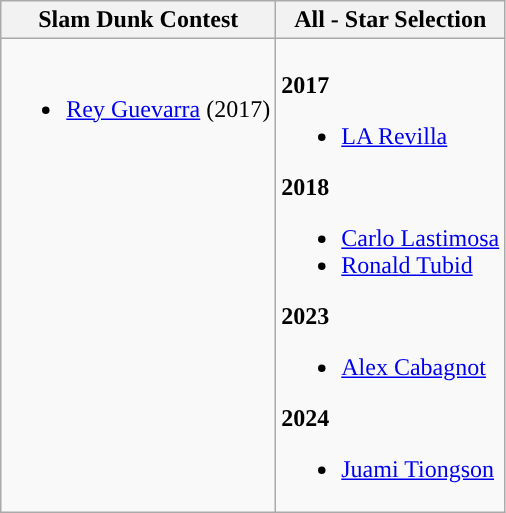<table class=wikitable>
<tr>
<th>Slam Dunk Contest</th>
<th>All - Star Selection</th>
</tr>
<tr>
<td valign="top"><br><ul><li><a href='#'>Rey Guevarra</a> (2017)</li></ul></td>
<td valign="top"><br><strong>2017</strong><ul><li><a href='#'>LA Revilla</a></li></ul><strong>2018</strong><ul><li><a href='#'>Carlo Lastimosa</a></li><li><a href='#'>Ronald Tubid</a></li></ul><strong>2023</strong><ul><li><a href='#'>Alex Cabagnot</a></li></ul><strong>2024</strong><ul><li><a href='#'>Juami Tiongson</a></li></ul></td>
</tr>
</table>
